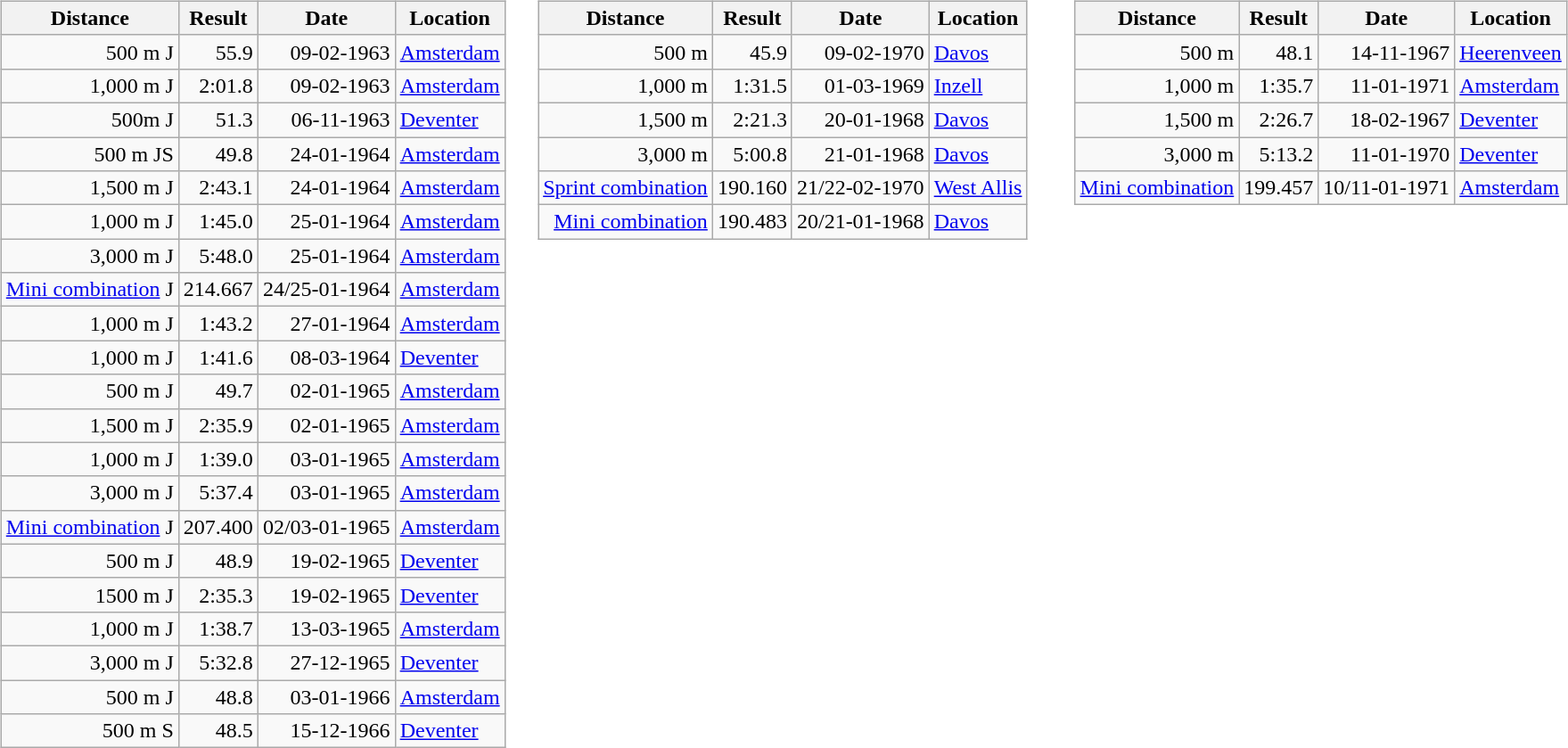<table>
<tr>
<td width="33%" valign="top"><br><table class="wikitable">
<tr>
<th>Distance</th>
<th>Result</th>
<th>Date</th>
<th>Location</th>
</tr>
<tr align="right">
<td>500 m J</td>
<td>55.9</td>
<td>09-02-1963</td>
<td align="left"><a href='#'>Amsterdam</a></td>
</tr>
<tr align="right">
<td>1,000 m J</td>
<td>2:01.8</td>
<td>09-02-1963</td>
<td align="left"><a href='#'>Amsterdam</a></td>
</tr>
<tr align="right">
<td>500m J</td>
<td>51.3</td>
<td>06-11-1963</td>
<td align="left"><a href='#'>Deventer</a></td>
</tr>
<tr align="right">
<td>500 m JS</td>
<td>49.8</td>
<td>24-01-1964</td>
<td align="left"><a href='#'>Amsterdam</a></td>
</tr>
<tr align="right">
<td>1,500 m J</td>
<td>2:43.1</td>
<td>24-01-1964</td>
<td align="left"><a href='#'>Amsterdam</a></td>
</tr>
<tr align="right">
<td>1,000 m J</td>
<td>1:45.0</td>
<td>25-01-1964</td>
<td align="left"><a href='#'>Amsterdam</a></td>
</tr>
<tr align="right">
<td>3,000 m J</td>
<td>5:48.0</td>
<td>25-01-1964</td>
<td align="left"><a href='#'>Amsterdam</a></td>
</tr>
<tr align="right">
<td><a href='#'>Mini combination</a> J</td>
<td>214.667</td>
<td>24/25-01-1964</td>
<td><a href='#'>Amsterdam</a></td>
</tr>
<tr align="right">
<td>1,000 m J</td>
<td>1:43.2</td>
<td>27-01-1964</td>
<td align="left"><a href='#'>Amsterdam</a></td>
</tr>
<tr align="right">
<td>1,000 m J</td>
<td>1:41.6</td>
<td>08-03-1964</td>
<td align="left"><a href='#'>Deventer</a></td>
</tr>
<tr align="right">
<td>500 m J</td>
<td>49.7</td>
<td>02-01-1965</td>
<td align="left"><a href='#'>Amsterdam</a></td>
</tr>
<tr align="right">
<td>1,500 m J</td>
<td>2:35.9</td>
<td>02-01-1965</td>
<td align="left"><a href='#'>Amsterdam</a></td>
</tr>
<tr align="right">
<td>1,000 m J</td>
<td>1:39.0</td>
<td>03-01-1965</td>
<td align="left"><a href='#'>Amsterdam</a></td>
</tr>
<tr align="right">
<td>3,000 m J</td>
<td>5:37.4</td>
<td>03-01-1965</td>
<td align="left"><a href='#'>Amsterdam</a></td>
</tr>
<tr align="right">
<td><a href='#'>Mini combination</a> J</td>
<td>207.400</td>
<td>02/03-01-1965</td>
<td><a href='#'>Amsterdam</a></td>
</tr>
<tr align="right">
<td>500 m J</td>
<td>48.9</td>
<td>19-02-1965</td>
<td align="left"><a href='#'>Deventer</a></td>
</tr>
<tr align="right">
<td>1500 m J</td>
<td>2:35.3</td>
<td>19-02-1965</td>
<td align="left"><a href='#'>Deventer</a></td>
</tr>
<tr align="right">
<td>1,000 m J</td>
<td>1:38.7</td>
<td>13-03-1965</td>
<td align="left"><a href='#'>Amsterdam</a></td>
</tr>
<tr align="right">
<td>3,000 m J</td>
<td>5:32.8</td>
<td>27-12-1965</td>
<td align="left"><a href='#'>Deventer</a></td>
</tr>
<tr align="right">
<td>500 m J</td>
<td>48.8</td>
<td>03-01-1966</td>
<td align="left"><a href='#'>Amsterdam</a></td>
</tr>
<tr align="right">
<td>500 m S</td>
<td>48.5</td>
<td>15-12-1966</td>
<td align="left"><a href='#'>Deventer</a></td>
</tr>
</table>
</td>
<td width="33%" valign="top"><br><table class="wikitable">
<tr>
<th>Distance</th>
<th>Result</th>
<th>Date</th>
<th>Location</th>
</tr>
<tr align="right">
<td>500 m</td>
<td>45.9</td>
<td>09-02-1970</td>
<td align="left"><a href='#'>Davos</a></td>
</tr>
<tr align="right">
<td>1,000 m</td>
<td>1:31.5</td>
<td>01-03-1969</td>
<td align="left"><a href='#'>Inzell</a></td>
</tr>
<tr align="right">
<td>1,500 m</td>
<td>2:21.3</td>
<td>20-01-1968</td>
<td align="left"><a href='#'>Davos</a></td>
</tr>
<tr align="right">
<td>3,000 m</td>
<td>5:00.8</td>
<td>21-01-1968</td>
<td align="left"><a href='#'>Davos</a></td>
</tr>
<tr align="right">
<td><a href='#'>Sprint combination</a></td>
<td>190.160</td>
<td>21/22-02-1970</td>
<td align="left"><a href='#'>West Allis</a></td>
</tr>
<tr align="right">
<td><a href='#'>Mini combination</a></td>
<td>190.483</td>
<td>20/21-01-1968</td>
<td align="left"><a href='#'>Davos</a></td>
</tr>
</table>
</td>
<td width="33%" valign="top"><br><table class="wikitable">
<tr>
<th>Distance</th>
<th>Result</th>
<th>Date</th>
<th>Location</th>
</tr>
<tr align="right">
<td>500 m</td>
<td>48.1</td>
<td>14-11-1967</td>
<td align="left"><a href='#'>Heerenveen</a></td>
</tr>
<tr align="right">
<td>1,000 m</td>
<td>1:35.7</td>
<td>11-01-1971</td>
<td align="left"><a href='#'>Amsterdam</a></td>
</tr>
<tr align="right">
<td>1,500 m</td>
<td>2:26.7</td>
<td>18-02-1967</td>
<td align="left"><a href='#'>Deventer</a></td>
</tr>
<tr align="right">
<td>3,000 m</td>
<td>5:13.2</td>
<td>11-01-1970</td>
<td align="left"><a href='#'>Deventer</a></td>
</tr>
<tr align="right">
<td><a href='#'>Mini combination</a></td>
<td>199.457</td>
<td>10/11-01-1971</td>
<td align="left"><a href='#'>Amsterdam</a></td>
</tr>
</table>
</td>
</tr>
</table>
